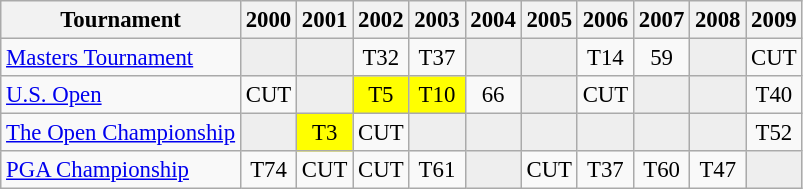<table class="wikitable" style="font-size:95%;text-align:center;">
<tr>
<th>Tournament</th>
<th>2000</th>
<th>2001</th>
<th>2002</th>
<th>2003</th>
<th>2004</th>
<th>2005</th>
<th>2006</th>
<th>2007</th>
<th>2008</th>
<th>2009</th>
</tr>
<tr>
<td align=left><a href='#'>Masters Tournament</a></td>
<td style="background:#eeeeee;"></td>
<td style="background:#eeeeee;"></td>
<td>T32</td>
<td>T37</td>
<td style="background:#eeeeee;"></td>
<td style="background:#eeeeee;"></td>
<td>T14</td>
<td>59</td>
<td style="background:#eeeeee;"></td>
<td>CUT</td>
</tr>
<tr>
<td align=left><a href='#'>U.S. Open</a></td>
<td>CUT</td>
<td style="background:#eeeeee;"></td>
<td style="background:yellow;">T5</td>
<td style="background:yellow;">T10</td>
<td>66</td>
<td style="background:#eeeeee;"></td>
<td>CUT</td>
<td style="background:#eeeeee;"></td>
<td style="background:#eeeeee;"></td>
<td>T40</td>
</tr>
<tr>
<td align=left><a href='#'>The Open Championship</a></td>
<td style="background:#eeeeee;"></td>
<td style="background:yellow;">T3</td>
<td>CUT</td>
<td style="background:#eeeeee;"></td>
<td style="background:#eeeeee;"></td>
<td style="background:#eeeeee;"></td>
<td style="background:#eeeeee;"></td>
<td style="background:#eeeeee;"></td>
<td style="background:#eeeeee;"></td>
<td>T52</td>
</tr>
<tr>
<td align=left><a href='#'>PGA Championship</a></td>
<td>T74</td>
<td>CUT</td>
<td>CUT</td>
<td>T61</td>
<td style="background:#eeeeee;"></td>
<td>CUT</td>
<td>T37</td>
<td>T60</td>
<td>T47</td>
<td style="background:#eeeeee;"></td>
</tr>
</table>
